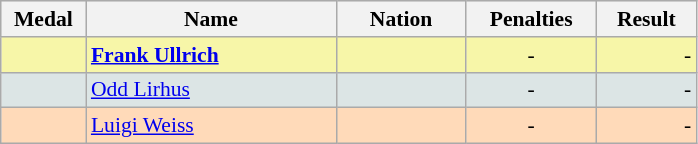<table class=wikitable style="border:1px solid #AAAAAA;font-size:90%">
<tr bgcolor="#E4E4E4">
<th style="border-bottom:1px solid #AAAAAA" width=50>Medal</th>
<th style="border-bottom:1px solid #AAAAAA" width=160>Name</th>
<th style="border-bottom:1px solid #AAAAAA" width=80>Nation</th>
<th style="border-bottom:1px solid #AAAAAA" width=80>Penalties</th>
<th style="border-bottom:1px solid #AAAAAA" width=60>Result</th>
</tr>
<tr bgcolor="#F7F6A8">
<td align="center"></td>
<td><strong><a href='#'>Frank Ullrich</a></strong></td>
<td align="center"></td>
<td align="center">-</td>
<td align="right">-</td>
</tr>
<tr bgcolor="#DCE5E5">
<td align="center"></td>
<td><a href='#'>Odd Lirhus</a></td>
<td align="center"></td>
<td align="center">-</td>
<td align="right">-</td>
</tr>
<tr bgcolor="#FFDAB9">
<td align="center"></td>
<td><a href='#'>Luigi Weiss</a></td>
<td align="center"></td>
<td align="center">-</td>
<td align="right">-</td>
</tr>
</table>
